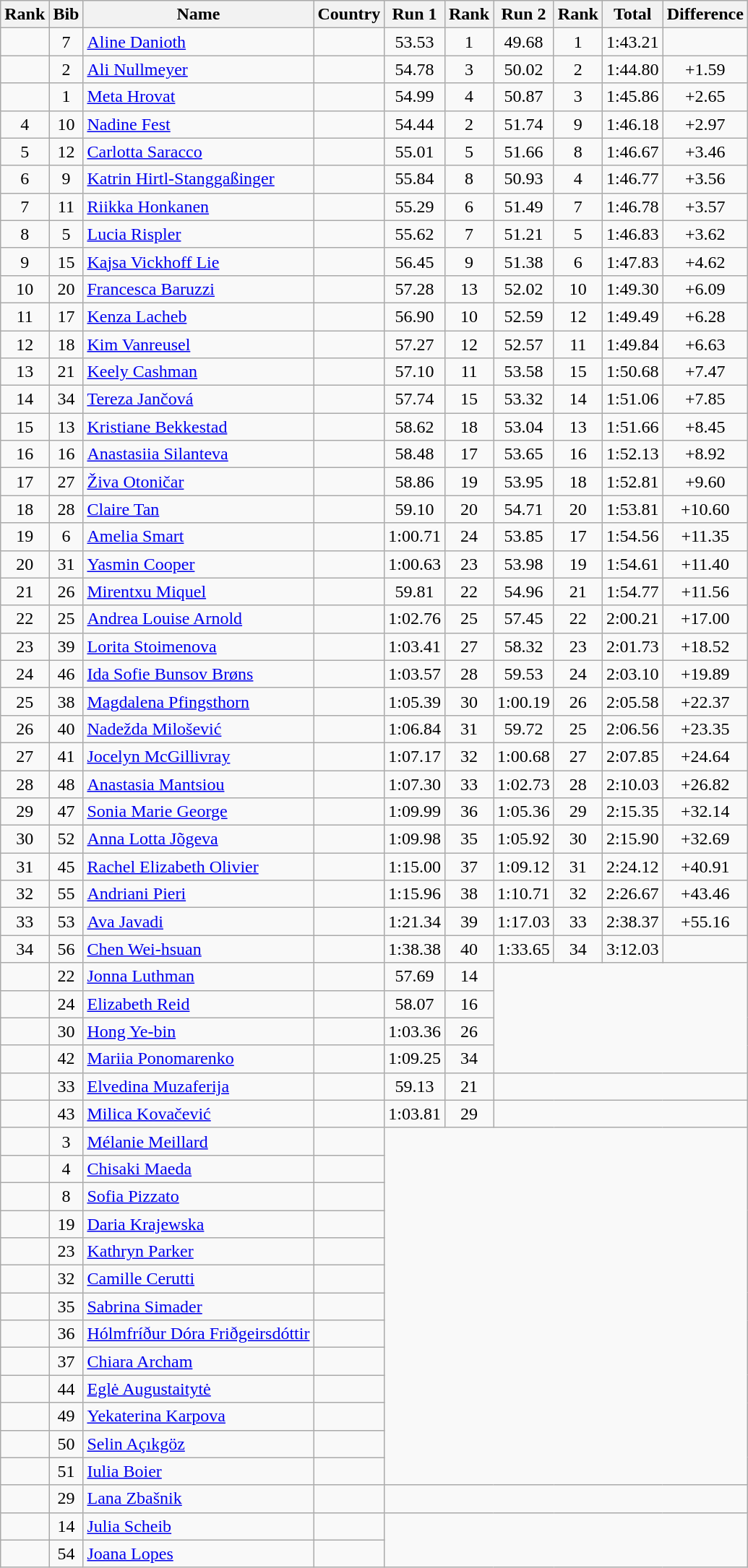<table class="wikitable sortable" style="text-align:center">
<tr>
<th>Rank</th>
<th>Bib</th>
<th>Name</th>
<th>Country</th>
<th>Run 1</th>
<th>Rank</th>
<th>Run 2</th>
<th>Rank</th>
<th>Total</th>
<th>Difference</th>
</tr>
<tr>
<td></td>
<td>7</td>
<td align=left><a href='#'>Aline Danioth</a></td>
<td align=left></td>
<td>53.53</td>
<td>1</td>
<td>49.68</td>
<td>1</td>
<td>1:43.21</td>
<td></td>
</tr>
<tr>
<td></td>
<td>2</td>
<td align=left><a href='#'>Ali Nullmeyer</a></td>
<td align=left></td>
<td>54.78</td>
<td>3</td>
<td>50.02</td>
<td>2</td>
<td>1:44.80</td>
<td>+1.59</td>
</tr>
<tr>
<td></td>
<td>1</td>
<td align=left><a href='#'>Meta Hrovat</a></td>
<td align=left></td>
<td>54.99</td>
<td>4</td>
<td>50.87</td>
<td>3</td>
<td>1:45.86</td>
<td>+2.65</td>
</tr>
<tr>
<td>4</td>
<td>10</td>
<td align=left><a href='#'>Nadine Fest</a></td>
<td align=left></td>
<td>54.44</td>
<td>2</td>
<td>51.74</td>
<td>9</td>
<td>1:46.18</td>
<td>+2.97</td>
</tr>
<tr>
<td>5</td>
<td>12</td>
<td align=left><a href='#'>Carlotta Saracco</a></td>
<td align=left></td>
<td>55.01</td>
<td>5</td>
<td>51.66</td>
<td>8</td>
<td>1:46.67</td>
<td>+3.46</td>
</tr>
<tr>
<td>6</td>
<td>9</td>
<td align=left><a href='#'>Katrin Hirtl-Stanggaßinger</a></td>
<td align=left></td>
<td>55.84</td>
<td>8</td>
<td>50.93</td>
<td>4</td>
<td>1:46.77</td>
<td>+3.56</td>
</tr>
<tr>
<td>7</td>
<td>11</td>
<td align=left><a href='#'>Riikka Honkanen</a></td>
<td align=left></td>
<td>55.29</td>
<td>6</td>
<td>51.49</td>
<td>7</td>
<td>1:46.78</td>
<td>+3.57</td>
</tr>
<tr>
<td>8</td>
<td>5</td>
<td align=left><a href='#'>Lucia Rispler</a></td>
<td align=left></td>
<td>55.62</td>
<td>7</td>
<td>51.21</td>
<td>5</td>
<td>1:46.83</td>
<td>+3.62</td>
</tr>
<tr>
<td>9</td>
<td>15</td>
<td align=left><a href='#'>Kajsa Vickhoff Lie</a></td>
<td align=left></td>
<td>56.45</td>
<td>9</td>
<td>51.38</td>
<td>6</td>
<td>1:47.83</td>
<td>+4.62</td>
</tr>
<tr>
<td>10</td>
<td>20</td>
<td align=left><a href='#'>Francesca Baruzzi</a></td>
<td align=left></td>
<td>57.28</td>
<td>13</td>
<td>52.02</td>
<td>10</td>
<td>1:49.30</td>
<td>+6.09</td>
</tr>
<tr>
<td>11</td>
<td>17</td>
<td align=left><a href='#'>Kenza Lacheb</a></td>
<td align=left></td>
<td>56.90</td>
<td>10</td>
<td>52.59</td>
<td>12</td>
<td>1:49.49</td>
<td>+6.28</td>
</tr>
<tr>
<td>12</td>
<td>18</td>
<td align=left><a href='#'>Kim Vanreusel</a></td>
<td align=left></td>
<td>57.27</td>
<td>12</td>
<td>52.57</td>
<td>11</td>
<td>1:49.84</td>
<td>+6.63</td>
</tr>
<tr>
<td>13</td>
<td>21</td>
<td align=left><a href='#'>Keely Cashman</a></td>
<td align=left></td>
<td>57.10</td>
<td>11</td>
<td>53.58</td>
<td>15</td>
<td>1:50.68</td>
<td>+7.47</td>
</tr>
<tr>
<td>14</td>
<td>34</td>
<td align=left><a href='#'>Tereza Jančová</a></td>
<td align=left></td>
<td>57.74</td>
<td>15</td>
<td>53.32</td>
<td>14</td>
<td>1:51.06</td>
<td>+7.85</td>
</tr>
<tr>
<td>15</td>
<td>13</td>
<td align=left><a href='#'>Kristiane Bekkestad</a></td>
<td align=left></td>
<td>58.62</td>
<td>18</td>
<td>53.04</td>
<td>13</td>
<td>1:51.66</td>
<td>+8.45</td>
</tr>
<tr>
<td>16</td>
<td>16</td>
<td align=left><a href='#'>Anastasiia Silanteva</a></td>
<td align=left></td>
<td>58.48</td>
<td>17</td>
<td>53.65</td>
<td>16</td>
<td>1:52.13</td>
<td>+8.92</td>
</tr>
<tr>
<td>17</td>
<td>27</td>
<td align=left><a href='#'>Živa Otoničar</a></td>
<td align=left></td>
<td>58.86</td>
<td>19</td>
<td>53.95</td>
<td>18</td>
<td>1:52.81</td>
<td>+9.60</td>
</tr>
<tr>
<td>18</td>
<td>28</td>
<td align=left><a href='#'>Claire Tan</a></td>
<td align=left></td>
<td>59.10</td>
<td>20</td>
<td>54.71</td>
<td>20</td>
<td>1:53.81</td>
<td>+10.60</td>
</tr>
<tr>
<td>19</td>
<td>6</td>
<td align=left><a href='#'>Amelia Smart</a></td>
<td align=left></td>
<td>1:00.71</td>
<td>24</td>
<td>53.85</td>
<td>17</td>
<td>1:54.56</td>
<td>+11.35</td>
</tr>
<tr>
<td>20</td>
<td>31</td>
<td align=left><a href='#'>Yasmin Cooper</a></td>
<td align=left></td>
<td>1:00.63</td>
<td>23</td>
<td>53.98</td>
<td>19</td>
<td>1:54.61</td>
<td>+11.40</td>
</tr>
<tr>
<td>21</td>
<td>26</td>
<td align=left><a href='#'>Mirentxu Miquel</a></td>
<td align=left></td>
<td>59.81</td>
<td>22</td>
<td>54.96</td>
<td>21</td>
<td>1:54.77</td>
<td>+11.56</td>
</tr>
<tr>
<td>22</td>
<td>25</td>
<td align=left><a href='#'>Andrea Louise Arnold</a></td>
<td align=left></td>
<td>1:02.76</td>
<td>25</td>
<td>57.45</td>
<td>22</td>
<td>2:00.21</td>
<td>+17.00</td>
</tr>
<tr>
<td>23</td>
<td>39</td>
<td align=left><a href='#'>Lorita Stoimenova</a></td>
<td align=left></td>
<td>1:03.41</td>
<td>27</td>
<td>58.32</td>
<td>23</td>
<td>2:01.73</td>
<td>+18.52</td>
</tr>
<tr>
<td>24</td>
<td>46</td>
<td align=left><a href='#'>Ida Sofie Bunsov Brøns</a></td>
<td align=left></td>
<td>1:03.57</td>
<td>28</td>
<td>59.53</td>
<td>24</td>
<td>2:03.10</td>
<td>+19.89</td>
</tr>
<tr>
<td>25</td>
<td>38</td>
<td align=left><a href='#'>Magdalena Pfingsthorn</a></td>
<td align=left></td>
<td>1:05.39</td>
<td>30</td>
<td>1:00.19</td>
<td>26</td>
<td>2:05.58</td>
<td>+22.37</td>
</tr>
<tr>
<td>26</td>
<td>40</td>
<td align=left><a href='#'>Nadežda Milošević</a></td>
<td align=left></td>
<td>1:06.84</td>
<td>31</td>
<td>59.72</td>
<td>25</td>
<td>2:06.56</td>
<td>+23.35</td>
</tr>
<tr>
<td>27</td>
<td>41</td>
<td align=left><a href='#'>Jocelyn McGillivray</a></td>
<td align=left></td>
<td>1:07.17</td>
<td>32</td>
<td>1:00.68</td>
<td>27</td>
<td>2:07.85</td>
<td>+24.64</td>
</tr>
<tr>
<td>28</td>
<td>48</td>
<td align=left><a href='#'>Anastasia Mantsiou</a></td>
<td align=left></td>
<td>1:07.30</td>
<td>33</td>
<td>1:02.73</td>
<td>28</td>
<td>2:10.03</td>
<td>+26.82</td>
</tr>
<tr>
<td>29</td>
<td>47</td>
<td align=left><a href='#'>Sonia Marie George</a></td>
<td align=left></td>
<td>1:09.99</td>
<td>36</td>
<td>1:05.36</td>
<td>29</td>
<td>2:15.35</td>
<td>+32.14</td>
</tr>
<tr>
<td>30</td>
<td>52</td>
<td align=left><a href='#'>Anna Lotta Jõgeva</a></td>
<td align=left></td>
<td>1:09.98</td>
<td>35</td>
<td>1:05.92</td>
<td>30</td>
<td>2:15.90</td>
<td>+32.69</td>
</tr>
<tr>
<td>31</td>
<td>45</td>
<td align=left><a href='#'>Rachel Elizabeth Olivier</a></td>
<td align=left></td>
<td>1:15.00</td>
<td>37</td>
<td>1:09.12</td>
<td>31</td>
<td>2:24.12</td>
<td>+40.91</td>
</tr>
<tr>
<td>32</td>
<td>55</td>
<td align=left><a href='#'>Andriani Pieri </a></td>
<td align=left></td>
<td>1:15.96</td>
<td>38</td>
<td>1:10.71</td>
<td>32</td>
<td>2:26.67</td>
<td>+43.46</td>
</tr>
<tr>
<td>33</td>
<td>53</td>
<td align=left><a href='#'>Ava Javadi</a></td>
<td align=left></td>
<td>1:21.34</td>
<td>39</td>
<td>1:17.03</td>
<td>33</td>
<td>2:38.37</td>
<td>+55.16</td>
</tr>
<tr>
<td>34</td>
<td>56</td>
<td align=left><a href='#'>Chen Wei-hsuan</a></td>
<td align=left></td>
<td>1:38.38</td>
<td>40</td>
<td>1:33.65</td>
<td>34</td>
<td>3:12.03</td>
<td></td>
</tr>
<tr>
<td></td>
<td>22</td>
<td align=left><a href='#'>Jonna Luthman</a></td>
<td align=left></td>
<td>57.69</td>
<td>14</td>
<td rowspan=4 colspan=4></td>
</tr>
<tr>
<td></td>
<td>24</td>
<td align=left><a href='#'>Elizabeth Reid</a></td>
<td align=left></td>
<td>58.07</td>
<td>16</td>
</tr>
<tr>
<td></td>
<td>30</td>
<td align=left><a href='#'>Hong Ye-bin</a></td>
<td align=left></td>
<td>1:03.36</td>
<td>26</td>
</tr>
<tr>
<td></td>
<td>42</td>
<td align=left><a href='#'>Mariia Ponomarenko</a></td>
<td align=left></td>
<td>1:09.25</td>
<td>34</td>
</tr>
<tr>
<td></td>
<td>33</td>
<td align=left><a href='#'>Elvedina Muzaferija</a></td>
<td align=left></td>
<td>59.13</td>
<td>21</td>
<td colspan=4></td>
</tr>
<tr>
<td></td>
<td>43</td>
<td align=left><a href='#'>Milica Kovačević</a></td>
<td align=left></td>
<td>1:03.81</td>
<td>29</td>
<td colspan=4></td>
</tr>
<tr>
<td></td>
<td>3</td>
<td align=left><a href='#'>Mélanie Meillard</a></td>
<td align=left></td>
<td rowspan=13 colspan=6></td>
</tr>
<tr>
<td></td>
<td>4</td>
<td align=left><a href='#'>Chisaki Maeda</a></td>
<td align=left></td>
</tr>
<tr>
<td></td>
<td>8</td>
<td align=left><a href='#'>Sofia Pizzato</a></td>
<td align=left></td>
</tr>
<tr>
<td></td>
<td>19</td>
<td align=left><a href='#'>Daria Krajewska</a></td>
<td align=left></td>
</tr>
<tr>
<td></td>
<td>23</td>
<td align=left><a href='#'>Kathryn Parker</a></td>
<td align=left></td>
</tr>
<tr>
<td></td>
<td>32</td>
<td align=left><a href='#'>Camille Cerutti</a></td>
<td align=left></td>
</tr>
<tr>
<td></td>
<td>35</td>
<td align=left><a href='#'>Sabrina Simader</a></td>
<td align=left></td>
</tr>
<tr>
<td></td>
<td>36</td>
<td align=left><a href='#'>Hólmfríður Dóra Friðgeirsdóttir</a></td>
<td align=left></td>
</tr>
<tr>
<td></td>
<td>37</td>
<td align=left><a href='#'>Chiara Archam</a></td>
<td align=left></td>
</tr>
<tr>
<td></td>
<td>44</td>
<td align=left><a href='#'>Eglė Augustaitytė</a></td>
<td align=left></td>
</tr>
<tr>
<td></td>
<td>49</td>
<td align=left><a href='#'>Yekaterina Karpova</a></td>
<td align=left></td>
</tr>
<tr>
<td></td>
<td>50</td>
<td align=left><a href='#'>Selin Açıkgöz</a></td>
<td align=left></td>
</tr>
<tr>
<td></td>
<td>51</td>
<td align=left><a href='#'>Iulia Boier</a></td>
<td align=left></td>
</tr>
<tr>
<td></td>
<td>29</td>
<td align=left><a href='#'>Lana Zbašnik</a></td>
<td align=left></td>
<td colspan=6></td>
</tr>
<tr>
<td></td>
<td>14</td>
<td align=left><a href='#'>Julia Scheib</a></td>
<td align=left></td>
<td rowspan=2 colspan=6></td>
</tr>
<tr>
<td></td>
<td>54</td>
<td align=left><a href='#'>Joana Lopes</a></td>
<td align=left></td>
</tr>
</table>
